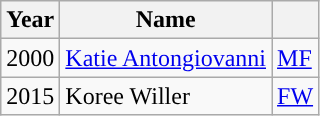<table class="wikitable" style="text-align: ">
<tr>
<th>Year</th>
<th>Name</th>
<th></th>
</tr>
<tr>
<td>2000</td>
<td><a href='#'>Katie Antongiovanni</a></td>
<td><a href='#'>MF</a></td>
</tr>
<tr>
<td>2015</td>
<td>Koree Willer</td>
<td><a href='#'>FW</a></td>
</tr>
</table>
